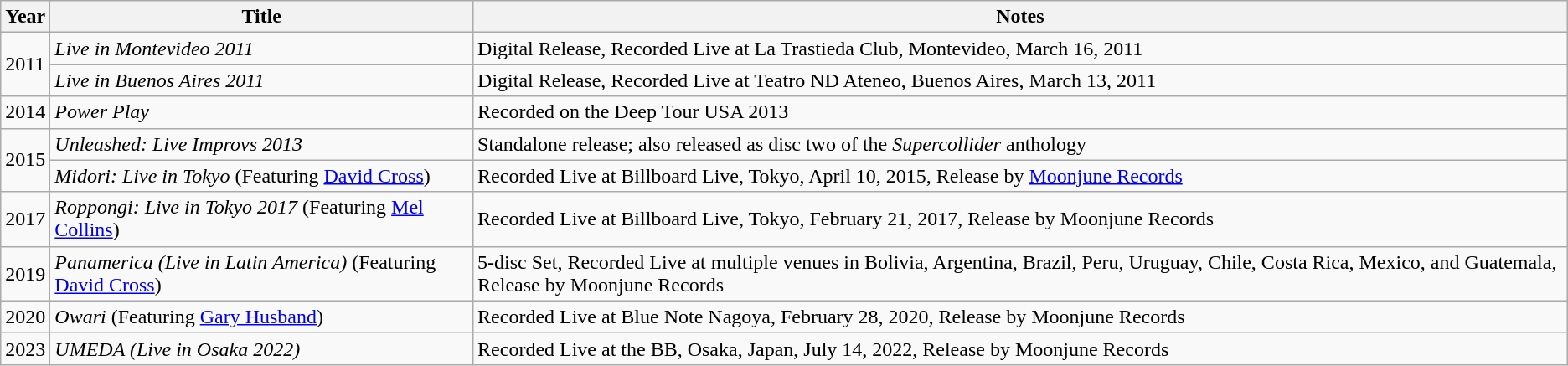<table class="wikitable">
<tr>
<th>Year</th>
<th>Title</th>
<th>Notes</th>
</tr>
<tr>
<td rowspan="2">2011</td>
<td><em>Live in Montevideo 2011</em></td>
<td>Digital Release, Recorded Live at La Trastieda Club, Montevideo, March 16, 2011</td>
</tr>
<tr>
<td><em>Live in Buenos Aires 2011</em></td>
<td>Digital Release, Recorded Live at Teatro ND Ateneo, Buenos Aires, March 13, 2011</td>
</tr>
<tr>
<td>2014</td>
<td><em>Power Play</em></td>
<td>Recorded on the Deep Tour USA 2013</td>
</tr>
<tr>
<td rowspan="2">2015</td>
<td><em>Unleashed: Live Improvs 2013</em></td>
<td>Standalone release; also released as disc two of the <em>Supercollider</em> anthology</td>
</tr>
<tr>
<td><em>Midori: Live in Tokyo</em> (Featuring <a href='#'>David Cross</a>)</td>
<td>Recorded Live at Billboard Live, Tokyo, April 10, 2015, Release by <a href='#'>Moonjune Records</a></td>
</tr>
<tr>
<td>2017</td>
<td><em>Roppongi: Live in Tokyo 2017</em> (Featuring <a href='#'>Mel Collins</a>)</td>
<td>Recorded Live at Billboard Live, Tokyo, February 21, 2017, Release by Moonjune Records</td>
</tr>
<tr>
<td>2019</td>
<td><em>Panamerica (Live in Latin America)</em> (Featuring <a href='#'>David Cross</a>)</td>
<td>5-disc Set, Recorded Live at multiple venues in Bolivia, Argentina, Brazil, Peru, Uruguay, Chile, Costa Rica, Mexico, and Guatemala, Release by Moonjune Records</td>
</tr>
<tr>
<td>2020</td>
<td><em>Owari</em> (Featuring <a href='#'>Gary Husband</a>)</td>
<td>Recorded Live at Blue Note Nagoya, February 28, 2020, Release by Moonjune Records</td>
</tr>
<tr>
<td>2023</td>
<td><em>UMEDA (Live in Osaka 2022)</em></td>
<td>Recorded Live at the BB, Osaka, Japan, July 14, 2022, Release by Moonjune Records</td>
</tr>
</table>
